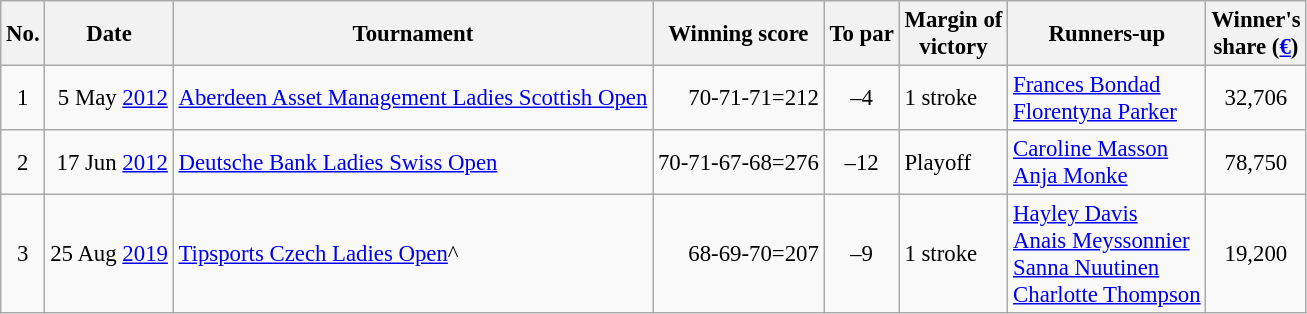<table class="wikitable" style="font-size:95%;">
<tr>
<th>No.</th>
<th>Date</th>
<th>Tournament</th>
<th>Winning score</th>
<th>To par</th>
<th>Margin of<br>victory</th>
<th>Runners-up</th>
<th>Winner's<br>share (<a href='#'>€</a>)</th>
</tr>
<tr>
<td align=center>1</td>
<td align=right>5 May <a href='#'>2012</a></td>
<td><a href='#'>Aberdeen Asset Management Ladies Scottish Open</a></td>
<td align=right>70-71-71=212</td>
<td align=center>–4</td>
<td>1 stroke</td>
<td> <a href='#'>Frances Bondad</a><br> <a href='#'>Florentyna Parker</a></td>
<td align=center>32,706</td>
</tr>
<tr>
<td align=center>2</td>
<td align=right>17 Jun <a href='#'>2012</a></td>
<td><a href='#'>Deutsche Bank Ladies Swiss Open</a></td>
<td align=right>70-71-67-68=276</td>
<td align=center>–12</td>
<td>Playoff</td>
<td> <a href='#'>Caroline Masson</a><br> <a href='#'>Anja Monke</a></td>
<td align=center>78,750</td>
</tr>
<tr>
<td align=center>3</td>
<td align=right>25 Aug <a href='#'>2019</a></td>
<td><a href='#'>Tipsports Czech Ladies Open</a>^</td>
<td align=right>68-69-70=207</td>
<td align=center>–9</td>
<td>1 stroke</td>
<td> <a href='#'>Hayley Davis</a><br> <a href='#'>Anais Meyssonnier</a><br> <a href='#'>Sanna Nuutinen</a><br> <a href='#'>Charlotte Thompson</a></td>
<td align=center>19,200</td>
</tr>
</table>
